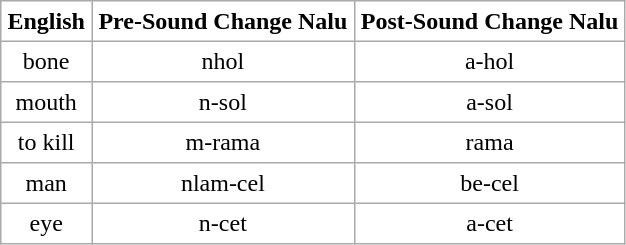<table border="1" cellpadding="4" cellspacing="0" style="border:1px solid #aaa; border-collapse:collapse; text-align: center;">
<tr>
<th>English</th>
<th>Pre-Sound Change Nalu</th>
<th>Post-Sound Change Nalu</th>
</tr>
<tr>
<td>bone</td>
<td>nhol</td>
<td>a-hol</td>
</tr>
<tr style="width:50px">
<td>mouth</td>
<td>n-sol</td>
<td>a-sol</td>
</tr>
<tr style="width:50px">
<td>to kill</td>
<td>m-rama</td>
<td>rama</td>
</tr>
<tr style="width:50px">
<td>man</td>
<td>nlam-cel</td>
<td>be-cel</td>
</tr>
<tr>
<td>eye</td>
<td>n-cet</td>
<td>a-cet</td>
</tr>
</table>
